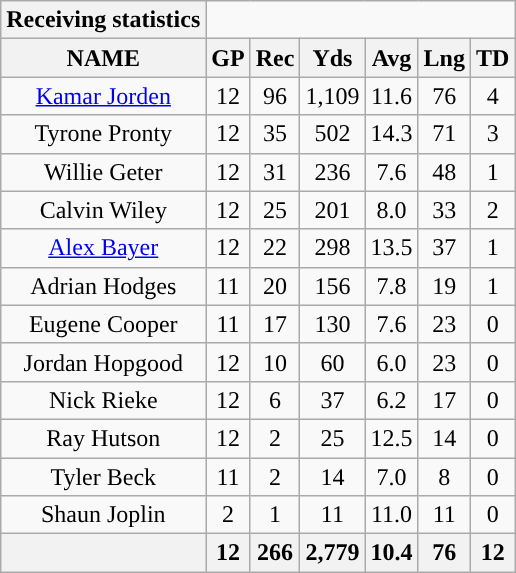<table class="wikitable sortable" style="text-align:center;">
<tr>
<th style="text-align:center; ">Receiving statistics</th>
</tr>
<tr>
<th>NAME</th>
<th>GP</th>
<th>Rec</th>
<th>Yds</th>
<th>Avg</th>
<th>Lng</th>
<th>TD</th>
</tr>
<tr>
<td><a href='#'>Kamar Jorden</a></td>
<td>12</td>
<td>96</td>
<td>1,109</td>
<td>11.6</td>
<td>76</td>
<td>4</td>
</tr>
<tr>
<td>Tyrone Pronty</td>
<td>12</td>
<td>35</td>
<td>502</td>
<td>14.3</td>
<td>71</td>
<td>3</td>
</tr>
<tr>
<td>Willie Geter</td>
<td>12</td>
<td>31</td>
<td>236</td>
<td>7.6</td>
<td>48</td>
<td>1</td>
</tr>
<tr>
<td>Calvin Wiley</td>
<td>12</td>
<td>25</td>
<td>201</td>
<td>8.0</td>
<td>33</td>
<td>2</td>
</tr>
<tr>
<td><a href='#'>Alex Bayer</a></td>
<td>12</td>
<td>22</td>
<td>298</td>
<td>13.5</td>
<td>37</td>
<td>1</td>
</tr>
<tr>
<td>Adrian Hodges</td>
<td>11</td>
<td>20</td>
<td>156</td>
<td>7.8</td>
<td>19</td>
<td>1</td>
</tr>
<tr>
<td>Eugene Cooper</td>
<td>11</td>
<td>17</td>
<td>130</td>
<td>7.6</td>
<td>23</td>
<td>0</td>
</tr>
<tr>
<td>Jordan Hopgood</td>
<td>12</td>
<td>10</td>
<td>60</td>
<td>6.0</td>
<td>23</td>
<td>0</td>
</tr>
<tr>
<td>Nick Rieke</td>
<td>12</td>
<td>6</td>
<td>37</td>
<td>6.2</td>
<td>17</td>
<td>0</td>
</tr>
<tr>
<td>Ray Hutson</td>
<td>12</td>
<td>2</td>
<td>25</td>
<td>12.5</td>
<td>14</td>
<td>0</td>
</tr>
<tr>
<td>Tyler Beck</td>
<td>11</td>
<td>2</td>
<td>14</td>
<td>7.0</td>
<td>8</td>
<td>0</td>
</tr>
<tr>
<td>Shaun Joplin</td>
<td>2</td>
<td>1</td>
<td>11</td>
<td>11.0</td>
<td>11</td>
<td>0</td>
</tr>
<tr>
<th colspan="1"></th>
<th>12</th>
<th>266</th>
<th>2,779</th>
<th>10.4</th>
<th>76</th>
<th>12</th>
</tr>
</table>
